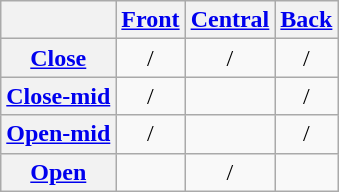<table class="wikitable" style="text-align: center;">
<tr>
<th></th>
<th><a href='#'>Front</a></th>
<th><a href='#'>Central</a></th>
<th><a href='#'>Back</a></th>
</tr>
<tr>
<th><a href='#'>Close</a></th>
<td>/</td>
<td>/</td>
<td>/</td>
</tr>
<tr>
<th><a href='#'>Close-mid</a></th>
<td>/</td>
<td></td>
<td>/</td>
</tr>
<tr>
<th><a href='#'>Open-mid</a></th>
<td>/</td>
<td></td>
<td>/</td>
</tr>
<tr>
<th><a href='#'>Open</a></th>
<td></td>
<td>/</td>
<td></td>
</tr>
</table>
